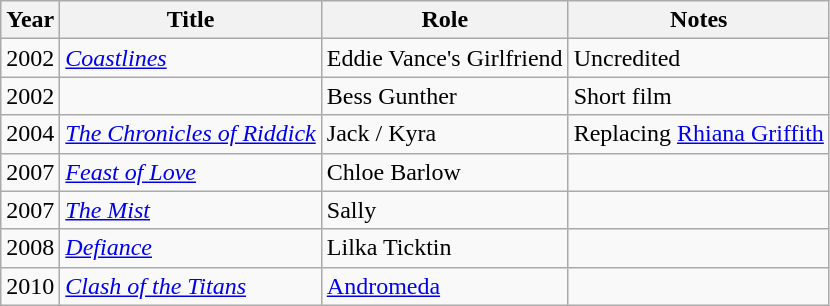<table class="wikitable sortable">
<tr>
<th>Year</th>
<th>Title</th>
<th>Role</th>
<th class="unsortable">Notes</th>
</tr>
<tr>
<td>2002</td>
<td><em><a href='#'>Coastlines</a></em></td>
<td>Eddie Vance's Girlfriend</td>
<td>Uncredited</td>
</tr>
<tr>
<td>2002</td>
<td><em></em></td>
<td>Bess Gunther</td>
<td>Short film</td>
</tr>
<tr>
<td>2004</td>
<td><em><a href='#'>The Chronicles of Riddick</a></em></td>
<td>Jack / Kyra</td>
<td>Replacing <a href='#'>Rhiana Griffith</a></td>
</tr>
<tr>
<td>2007</td>
<td><em><a href='#'>Feast of Love</a></em></td>
<td>Chloe Barlow</td>
<td></td>
</tr>
<tr>
<td>2007</td>
<td><em><a href='#'>The Mist</a></em></td>
<td>Sally</td>
<td></td>
</tr>
<tr>
<td>2008</td>
<td><em><a href='#'>Defiance</a></em></td>
<td>Lilka Ticktin</td>
<td></td>
</tr>
<tr>
<td>2010</td>
<td><em><a href='#'>Clash of the Titans</a></em></td>
<td><a href='#'>Andromeda</a></td>
<td></td>
</tr>
</table>
